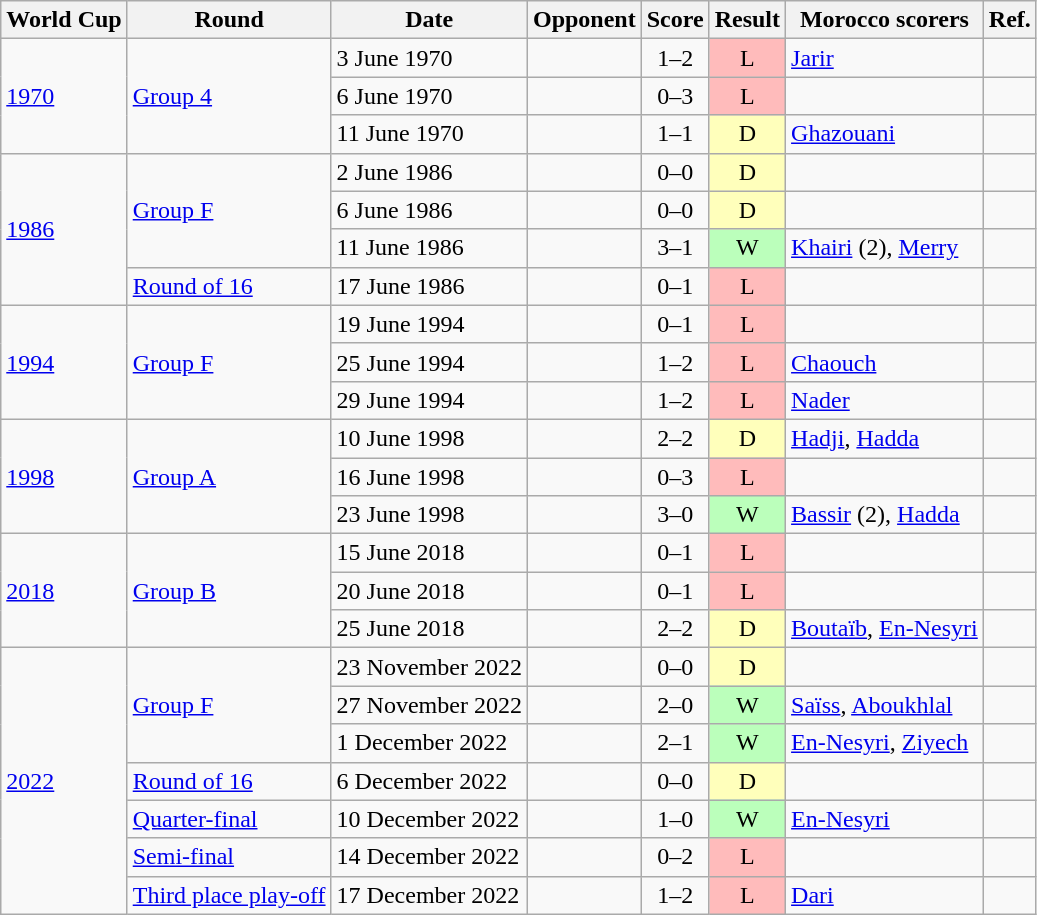<table class="wikitable sortable" style="text-align:left;">
<tr>
<th>World Cup</th>
<th>Round</th>
<th>Date</th>
<th>Opponent</th>
<th>Score</th>
<th>Result</th>
<th>Morocco scorers</th>
<th>Ref.</th>
</tr>
<tr>
<td rowspan=3> <a href='#'>1970</a></td>
<td rowspan=3><a href='#'>Group 4</a></td>
<td>3 June 1970</td>
<td></td>
<td align=center>1–2</td>
<td align=center bgcolor="#ffbbbb">L</td>
<td><a href='#'>Jarir</a></td>
<td></td>
</tr>
<tr>
<td>6 June 1970</td>
<td></td>
<td align=center>0–3</td>
<td align=center bgcolor="#ffbbbb">L</td>
<td></td>
<td></td>
</tr>
<tr>
<td>11 June 1970</td>
<td></td>
<td align=center>1–1</td>
<td align=center bgcolor="#ffffbb">D</td>
<td><a href='#'>Ghazouani</a></td>
<td></td>
</tr>
<tr>
<td rowspan=4> <a href='#'>1986</a></td>
<td rowspan="3"><a href='#'>Group F</a></td>
<td>2 June 1986</td>
<td></td>
<td align=center>0–0</td>
<td align=center bgcolor="#ffffbb">D</td>
<td></td>
<td></td>
</tr>
<tr>
<td>6 June 1986</td>
<td></td>
<td align=center>0–0</td>
<td align=center bgcolor="#ffffbb">D</td>
<td></td>
<td></td>
</tr>
<tr>
<td>11 June 1986</td>
<td></td>
<td align=center>3–1</td>
<td align=center bgcolor="#bbffbb">W</td>
<td><a href='#'>Khairi</a> (2), <a href='#'>Merry</a></td>
<td></td>
</tr>
<tr>
<td><a href='#'>Round of 16</a></td>
<td>17 June 1986</td>
<td></td>
<td align=center>0–1</td>
<td align=center bgcolor="#ffbbbb">L</td>
<td></td>
<td></td>
</tr>
<tr>
<td rowspan=3> <a href='#'>1994</a></td>
<td rowspan="3"><a href='#'>Group F</a></td>
<td>19 June 1994</td>
<td></td>
<td align=center>0–1</td>
<td align=center bgcolor="#ffbbbb">L</td>
<td></td>
<td></td>
</tr>
<tr>
<td>25 June 1994</td>
<td></td>
<td align=center>1–2</td>
<td align=center bgcolor="#ffbbbb">L</td>
<td><a href='#'>Chaouch</a></td>
<td></td>
</tr>
<tr>
<td>29 June 1994</td>
<td></td>
<td align=center>1–2</td>
<td align=center bgcolor="#ffbbbb">L</td>
<td><a href='#'>Nader</a></td>
<td></td>
</tr>
<tr>
<td rowspan=3> <a href='#'>1998</a></td>
<td rowspan="3"><a href='#'>Group A</a></td>
<td>10 June 1998</td>
<td></td>
<td align=center>2–2</td>
<td align=center bgcolor="#ffffbb">D</td>
<td><a href='#'>Hadji</a>, <a href='#'>Hadda</a></td>
<td></td>
</tr>
<tr>
<td>16 June 1998</td>
<td></td>
<td align=center>0–3</td>
<td align=center bgcolor="#ffbbbb">L</td>
<td></td>
<td></td>
</tr>
<tr>
<td>23 June 1998</td>
<td></td>
<td align=center>3–0</td>
<td align=center bgcolor="#bbffbb">W</td>
<td><a href='#'>Bassir</a> (2), <a href='#'>Hadda</a></td>
<td></td>
</tr>
<tr>
<td rowspan=3> <a href='#'>2018</a></td>
<td rowspan="3"><a href='#'>Group B</a></td>
<td>15 June 2018</td>
<td></td>
<td align=center>0–1</td>
<td align=center bgcolor="#ffbbbb">L</td>
<td></td>
<td></td>
</tr>
<tr>
<td>20 June 2018</td>
<td></td>
<td align=center>0–1</td>
<td align=center bgcolor="#ffbbbb">L</td>
<td></td>
<td></td>
</tr>
<tr>
<td>25 June 2018</td>
<td></td>
<td align=center>2–2</td>
<td align=center bgcolor="#ffffbb">D</td>
<td><a href='#'>Boutaïb</a>, <a href='#'>En-Nesyri</a></td>
<td></td>
</tr>
<tr>
<td rowspan=7> <a href='#'>2022</a></td>
<td rowspan="3"><a href='#'>Group F</a></td>
<td>23 November 2022</td>
<td></td>
<td align=center>0–0</td>
<td align=center bgcolor="#ffffbb">D</td>
<td></td>
<td></td>
</tr>
<tr>
<td>27 November 2022</td>
<td></td>
<td align=center>2–0</td>
<td align="center" bgcolor="#bbffbb">W</td>
<td><a href='#'>Saïss</a>, <a href='#'>Aboukhlal</a></td>
<td></td>
</tr>
<tr>
<td>1 December 2022</td>
<td></td>
<td align=center>2–1</td>
<td align="center" bgcolor="#bbffbb">W</td>
<td><a href='#'>En-Nesyri</a>, <a href='#'>Ziyech</a></td>
<td></td>
</tr>
<tr>
<td><a href='#'>Round of 16</a></td>
<td>6 December 2022</td>
<td></td>
<td align=center>0–0  </td>
<td align="center" bgcolor="#ffffbb">D</td>
<td></td>
<td></td>
</tr>
<tr>
<td><a href='#'>Quarter-final</a></td>
<td>10 December 2022</td>
<td></td>
<td align=center>1–0</td>
<td align="center" bgcolor="#bbffbb">W</td>
<td><a href='#'>En-Nesyri</a></td>
<td></td>
</tr>
<tr>
<td><a href='#'>Semi-final</a></td>
<td>14 December 2022</td>
<td></td>
<td align=center>0–2</td>
<td align=center bgcolor="#ffbbbb">L</td>
<td></td>
<td></td>
</tr>
<tr>
<td><a href='#'>Third place play-off</a></td>
<td>17 December 2022</td>
<td></td>
<td align=center>1–2</td>
<td align=center bgcolor="#ffbbbb">L</td>
<td><a href='#'>Dari</a></td>
<td></td>
</tr>
</table>
